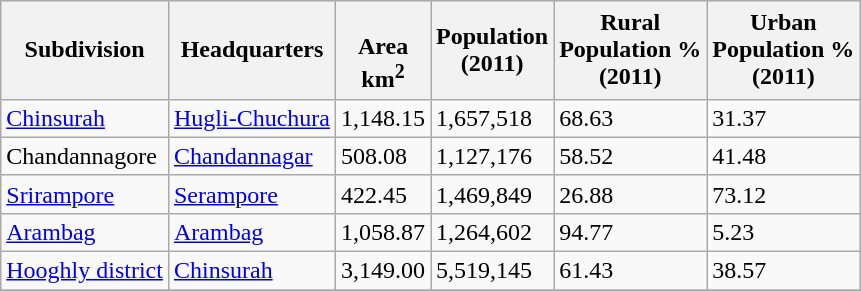<table class="wikitable sortable">
<tr>
<th>Subdivision</th>
<th>Headquarters</th>
<th><br>Area<br>km<sup>2</sup></th>
<th>Population<br>(2011)</th>
<th>Rural<br>Population %<br>(2011)</th>
<th>Urban<br> Population % <br>(2011)</th>
</tr>
<tr>
<td><a href='#'>Chinsurah</a></td>
<td><a href='#'>Hugli-Chuchura</a></td>
<td>1,148.15</td>
<td>1,657,518</td>
<td>68.63</td>
<td>31.37</td>
</tr>
<tr>
<td>Chandannagore</td>
<td><a href='#'>Chandannagar</a></td>
<td>508.08</td>
<td>1,127,176</td>
<td>58.52</td>
<td>41.48</td>
</tr>
<tr>
<td><a href='#'>Srirampore</a></td>
<td><a href='#'>Serampore</a></td>
<td>422.45</td>
<td>1,469,849</td>
<td>26.88</td>
<td>73.12</td>
</tr>
<tr>
<td><a href='#'>Arambag</a></td>
<td><a href='#'>Arambag</a></td>
<td>1,058.87</td>
<td>1,264,602</td>
<td>94.77</td>
<td>5.23</td>
</tr>
<tr>
<td><a href='#'>Hooghly district</a></td>
<td><a href='#'>Chinsurah</a></td>
<td>3,149.00</td>
<td>5,519,145</td>
<td>61.43</td>
<td>38.57</td>
</tr>
<tr>
</tr>
</table>
